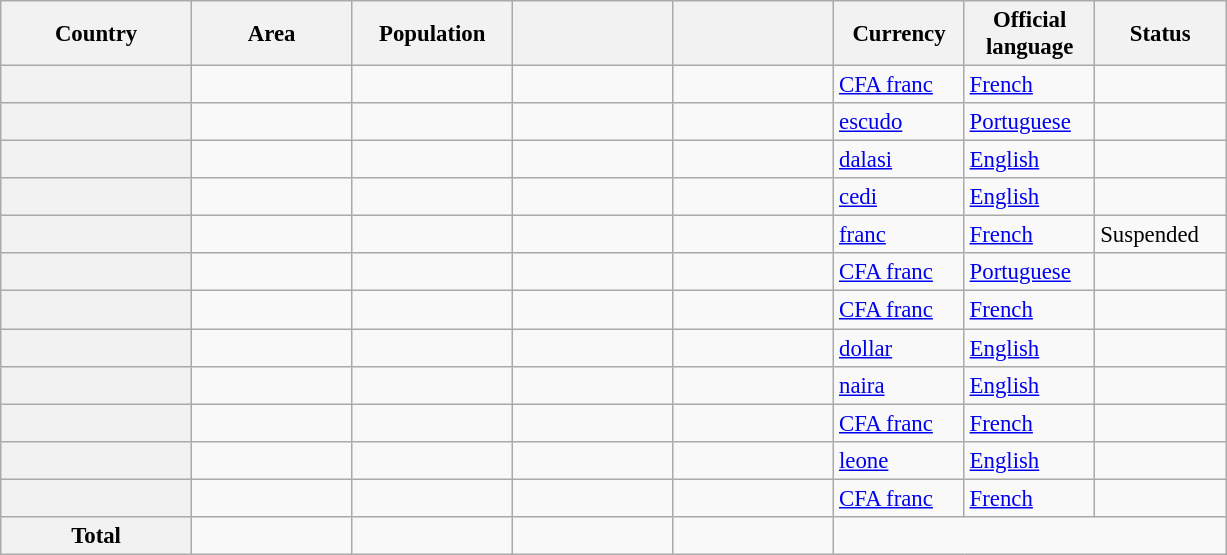<table class="sortable wikitable plainrowheaders" style="font-size:95%; white-space:nowrap">
<tr>
<th scope="col" style="width:120px;">Country</th>
<th scope="col" style="width:100px;">Area<br></th>
<th scope="col" style="width:100px;">Population<br></th>
<th scope="col" style="width:100px;"></th>
<th scope="col" style="width:100px;"></th>
<th scope="col" style="width:80px;">Currency</th>
<th scope="col" style="width:80px;">Official<br>language</th>
<th scope="col" style="width:80px;">Status</th>
</tr>
<tr>
<th scope=row></th>
<td align=right></td>
<td align=right></td>
<td align=right></td>
<td align=right></td>
<td align=left><a href='#'>CFA franc</a></td>
<td align=left><a href='#'>French</a></td>
<td align=left></td>
</tr>
<tr>
<th scope=row></th>
<td align=right></td>
<td align=right></td>
<td align=right></td>
<td align=right></td>
<td align=left><a href='#'>escudo</a></td>
<td align=left><a href='#'>Portuguese</a></td>
<td align=left></td>
</tr>
<tr>
<th scope=row></th>
<td align=right></td>
<td align=right></td>
<td align=right></td>
<td align=right></td>
<td align=left><a href='#'>dalasi</a></td>
<td align=left><a href='#'>English</a></td>
<td align=left></td>
</tr>
<tr>
<th scope=row></th>
<td align=right></td>
<td align=right></td>
<td align=right></td>
<td align=right></td>
<td align=left><a href='#'>cedi</a></td>
<td align=left><a href='#'>English</a></td>
<td align=left></td>
</tr>
<tr>
<th scope=row></th>
<td align=right></td>
<td align=right></td>
<td align=right></td>
<td align=right></td>
<td align=left><a href='#'>franc</a></td>
<td align=left><a href='#'>French</a></td>
<td align=left>Suspended</td>
</tr>
<tr>
<th scope=row></th>
<td align=right></td>
<td align=right></td>
<td align=right></td>
<td align=right></td>
<td align=left><a href='#'>CFA franc</a></td>
<td align=left><a href='#'>Portuguese</a></td>
<td align=left></td>
</tr>
<tr>
<th scope=row></th>
<td align=right></td>
<td align=right></td>
<td align=right></td>
<td align=right></td>
<td align=left><a href='#'>CFA franc</a></td>
<td align=left><a href='#'>French</a></td>
<td align=left></td>
</tr>
<tr>
<th scope=row></th>
<td align=right></td>
<td align=right></td>
<td align=right></td>
<td align=right></td>
<td align=left><a href='#'>dollar</a></td>
<td align=left><a href='#'>English</a></td>
<td align=left></td>
</tr>
<tr>
<th scope=row></th>
<td align=right></td>
<td align=right></td>
<td align=right></td>
<td align=right></td>
<td align=left><a href='#'>naira</a></td>
<td align=left><a href='#'>English</a></td>
<td align=left></td>
</tr>
<tr>
<th scope=row></th>
<td align=right></td>
<td align=right></td>
<td align=right></td>
<td align=right></td>
<td align=left><a href='#'>CFA franc</a></td>
<td align=left><a href='#'>French</a></td>
<td align=left></td>
</tr>
<tr>
<th scope=row></th>
<td align=right></td>
<td align=right></td>
<td align=right></td>
<td align=right></td>
<td align=left><a href='#'>leone</a></td>
<td align=left><a href='#'>English</a></td>
<td align=left></td>
</tr>
<tr>
<th scope=row></th>
<td align=right></td>
<td align=right></td>
<td align=right></td>
<td align=right></td>
<td align=left><a href='#'>CFA franc</a></td>
<td align=left><a href='#'>French</a></td>
<td align=left></td>
</tr>
<tr class="sortbottom">
<th scope=row><strong>Total</strong></th>
<td align=right><strong></strong></td>
<td align=right><strong></strong></td>
<td align=right><strong></strong></td>
<td align=right><strong></strong></td>
<td colspan="3" align="center"></td>
</tr>
</table>
